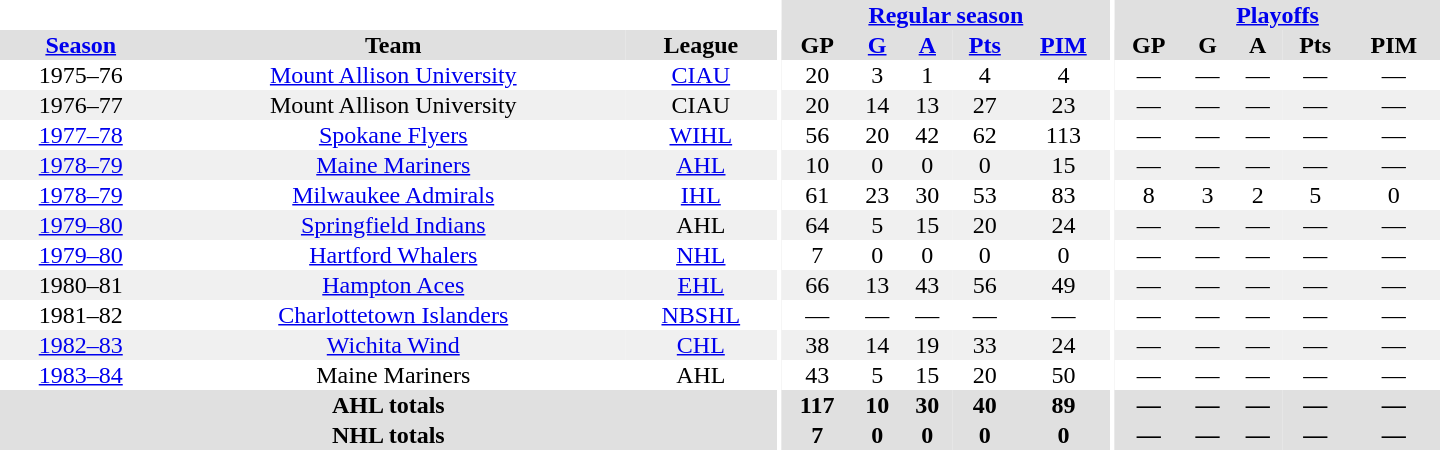<table border="0" cellpadding="1" cellspacing="0" style="text-align:center; width:60em">
<tr bgcolor="#e0e0e0">
<th colspan="3" bgcolor="#ffffff"></th>
<th rowspan="100" bgcolor="#ffffff"></th>
<th colspan="5"><a href='#'>Regular season</a></th>
<th rowspan="100" bgcolor="#ffffff"></th>
<th colspan="5"><a href='#'>Playoffs</a></th>
</tr>
<tr bgcolor="#e0e0e0">
<th><a href='#'>Season</a></th>
<th>Team</th>
<th>League</th>
<th>GP</th>
<th><a href='#'>G</a></th>
<th><a href='#'>A</a></th>
<th><a href='#'>Pts</a></th>
<th><a href='#'>PIM</a></th>
<th>GP</th>
<th>G</th>
<th>A</th>
<th>Pts</th>
<th>PIM</th>
</tr>
<tr>
<td>1975–76</td>
<td><a href='#'>Mount Allison University</a></td>
<td><a href='#'>CIAU</a></td>
<td>20</td>
<td>3</td>
<td>1</td>
<td>4</td>
<td>4</td>
<td>—</td>
<td>—</td>
<td>—</td>
<td>—</td>
<td>—</td>
</tr>
<tr bgcolor="#f0f0f0">
<td>1976–77</td>
<td>Mount Allison University</td>
<td>CIAU</td>
<td>20</td>
<td>14</td>
<td>13</td>
<td>27</td>
<td>23</td>
<td>—</td>
<td>—</td>
<td>—</td>
<td>—</td>
<td>—</td>
</tr>
<tr>
<td><a href='#'>1977–78</a></td>
<td><a href='#'>Spokane Flyers</a></td>
<td><a href='#'>WIHL</a></td>
<td>56</td>
<td>20</td>
<td>42</td>
<td>62</td>
<td>113</td>
<td>—</td>
<td>—</td>
<td>—</td>
<td>—</td>
<td>—</td>
</tr>
<tr bgcolor="#f0f0f0">
<td><a href='#'>1978–79</a></td>
<td><a href='#'>Maine Mariners</a></td>
<td><a href='#'>AHL</a></td>
<td>10</td>
<td>0</td>
<td>0</td>
<td>0</td>
<td>15</td>
<td>—</td>
<td>—</td>
<td>—</td>
<td>—</td>
<td>—</td>
</tr>
<tr>
<td><a href='#'>1978–79</a></td>
<td><a href='#'>Milwaukee Admirals</a></td>
<td><a href='#'>IHL</a></td>
<td>61</td>
<td>23</td>
<td>30</td>
<td>53</td>
<td>83</td>
<td>8</td>
<td>3</td>
<td>2</td>
<td>5</td>
<td>0</td>
</tr>
<tr bgcolor="#f0f0f0">
<td><a href='#'>1979–80</a></td>
<td><a href='#'>Springfield Indians</a></td>
<td>AHL</td>
<td>64</td>
<td>5</td>
<td>15</td>
<td>20</td>
<td>24</td>
<td>—</td>
<td>—</td>
<td>—</td>
<td>—</td>
<td>—</td>
</tr>
<tr>
<td><a href='#'>1979–80</a></td>
<td><a href='#'>Hartford Whalers</a></td>
<td><a href='#'>NHL</a></td>
<td>7</td>
<td>0</td>
<td>0</td>
<td>0</td>
<td>0</td>
<td>—</td>
<td>—</td>
<td>—</td>
<td>—</td>
<td>—</td>
</tr>
<tr bgcolor="#f0f0f0">
<td>1980–81</td>
<td><a href='#'>Hampton Aces</a></td>
<td><a href='#'>EHL</a></td>
<td>66</td>
<td>13</td>
<td>43</td>
<td>56</td>
<td>49</td>
<td>—</td>
<td>—</td>
<td>—</td>
<td>—</td>
<td>—</td>
</tr>
<tr>
<td>1981–82</td>
<td><a href='#'>Charlottetown Islanders</a></td>
<td><a href='#'>NBSHL</a></td>
<td>—</td>
<td>—</td>
<td>—</td>
<td>—</td>
<td>—</td>
<td>—</td>
<td>—</td>
<td>—</td>
<td>—</td>
<td>—</td>
</tr>
<tr bgcolor="#f0f0f0">
<td><a href='#'>1982–83</a></td>
<td><a href='#'>Wichita Wind</a></td>
<td><a href='#'>CHL</a></td>
<td>38</td>
<td>14</td>
<td>19</td>
<td>33</td>
<td>24</td>
<td>—</td>
<td>—</td>
<td>—</td>
<td>—</td>
<td>—</td>
</tr>
<tr>
<td><a href='#'>1983–84</a></td>
<td>Maine Mariners</td>
<td>AHL</td>
<td>43</td>
<td>5</td>
<td>15</td>
<td>20</td>
<td>50</td>
<td>—</td>
<td>—</td>
<td>—</td>
<td>—</td>
<td>—</td>
</tr>
<tr bgcolor="#e0e0e0">
<th colspan="3">AHL totals</th>
<th>117</th>
<th>10</th>
<th>30</th>
<th>40</th>
<th>89</th>
<th>—</th>
<th>—</th>
<th>—</th>
<th>—</th>
<th>—</th>
</tr>
<tr bgcolor="#e0e0e0">
<th colspan="3">NHL totals</th>
<th>7</th>
<th>0</th>
<th>0</th>
<th>0</th>
<th>0</th>
<th>—</th>
<th>—</th>
<th>—</th>
<th>—</th>
<th>—</th>
</tr>
</table>
